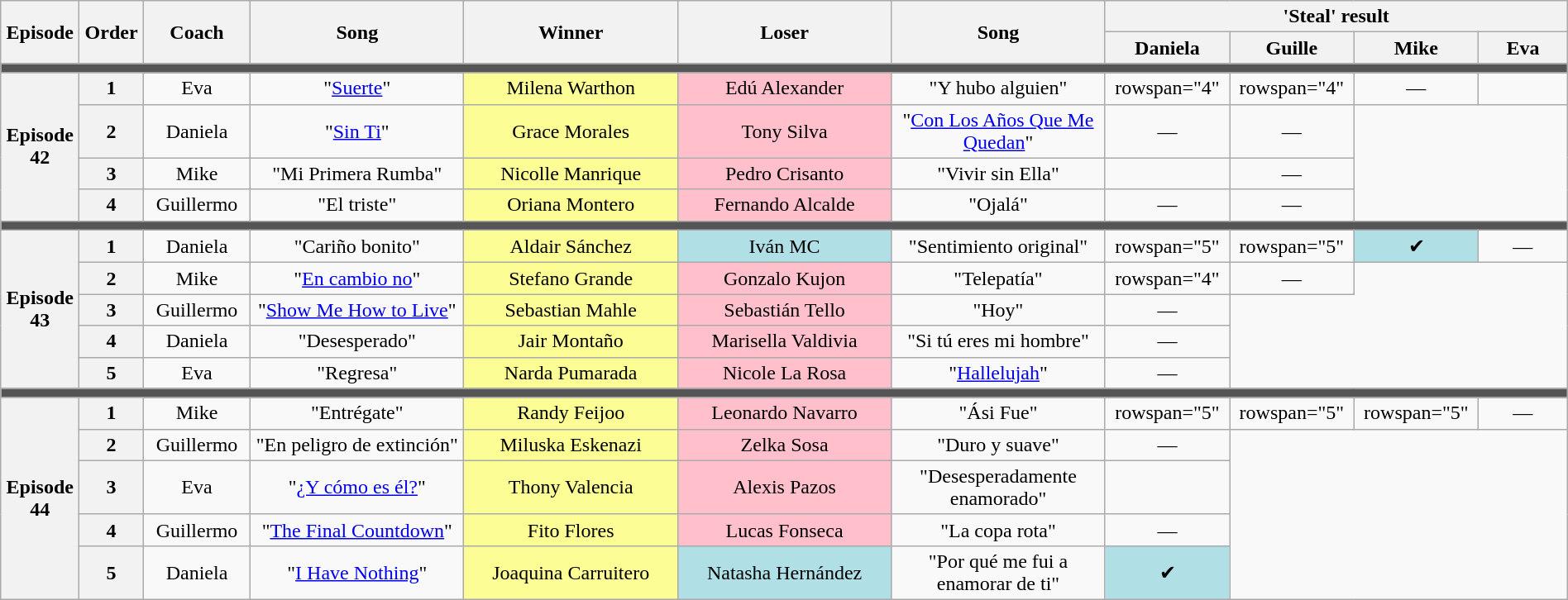<table class="wikitable" style="text-align: center; width:100%">
<tr>
<th rowspan="2" style="width:01%">Episode</th>
<th rowspan="2" style="width:01%">Order</th>
<th rowspan="2" style="width:06%">Coach</th>
<th rowspan="2" style="width:12%">Song</th>
<th rowspan="2" style="width:12%">Winner</th>
<th rowspan="2" style="width:12%">Loser</th>
<th rowspan="2" style="width:12%">Song</th>
<th colspan="4" style="width:20%">'Steal' result</th>
</tr>
<tr>
<th style="width:05%">Daniela</th>
<th style="width:05%">Guille</th>
<th style="width:05%">Mike</th>
<th style="width:05%">Eva</th>
</tr>
<tr>
<td colspan="11" style="background:#555"></td>
</tr>
<tr>
<th scope="row" rowspan="4">Episode 42<br></th>
<th>1</th>
<td>Eva</td>
<td>"<a href='#'>Suerte</a>"</td>
<td style="background:#FDFD96">Milena Warthon</td>
<td style="background:pink">Edú Alexander</td>
<td>"Y hubo alguien"</td>
<td>rowspan="4" </td>
<td>rowspan="4" </td>
<td>—</td>
<td></td>
</tr>
<tr>
<th>2</th>
<td>Daniela</td>
<td>"<a href='#'>Sin Ti</a>"</td>
<td style="background:#FDFD96">Grace Morales</td>
<td style="background:pink">Tony Silva</td>
<td>"<a href='#'>Con Los Años Que Me Quedan</a>"</td>
<td>—</td>
<td>—</td>
</tr>
<tr>
<th>3</th>
<td>Mike</td>
<td>"Mi Primera Rumba"</td>
<td style="background:#FDFD96">Nicolle Manrique</td>
<td style="background:pink">Pedro Crisanto</td>
<td>"Vivir sin Ella"</td>
<td></td>
<td>—</td>
</tr>
<tr>
<th>4</th>
<td>Guillermo</td>
<td>"El triste"</td>
<td style="background:#FDFD96">Oriana Montero</td>
<td style="background:pink">Fernando Alcalde</td>
<td>"Ojalá"</td>
<td>—</td>
<td>—</td>
</tr>
<tr>
<td colspan="11" style="background:#555"></td>
</tr>
<tr>
<th scope="row" rowspan="5">Episode 43<br></th>
<th>1</th>
<td>Daniela</td>
<td>"Cariño bonito"</td>
<td style="background:#FDFD96">Aldair Sánchez</td>
<td style="background:#b0e0e6">Iván MC</td>
<td>"Sentimiento original"</td>
<td>rowspan="5" </td>
<td>rowspan="5" </td>
<td style="background:#b0e0e6">✔</td>
<td>—</td>
</tr>
<tr>
<th>2</th>
<td>Mike</td>
<td>"<a href='#'>En cambio no</a>"</td>
<td style="background:#FDFD96">Stefano Grande</td>
<td style="background:pink">Gonzalo Kujon</td>
<td>"Telepatía"</td>
<td>rowspan="4" </td>
<td>—</td>
</tr>
<tr>
<th>3</th>
<td>Guillermo</td>
<td>"<a href='#'>Show Me How to Live</a>"</td>
<td style="background:#FDFD96">Sebastian Mahle</td>
<td style="background:pink">Sebastián Tello</td>
<td>"Hoy"</td>
<td>—</td>
</tr>
<tr>
<th>4</th>
<td>Daniela</td>
<td>"Desesperado"</td>
<td style="background:#FDFD96">Jair Montaño</td>
<td style="background:pink">Marisella Valdivia</td>
<td>"Si tú eres mi hombre"</td>
<td>—</td>
</tr>
<tr>
<th>5</th>
<td>Eva</td>
<td>"Regresa"</td>
<td style="background:#FDFD96">Narda Pumarada</td>
<td style="background:pink">Nicole La Rosa</td>
<td>"<a href='#'>Hallelujah</a>"</td>
<td>—</td>
</tr>
<tr>
<td colspan="11" style="background:#555"></td>
</tr>
<tr>
<th scope="row" rowspan="5">Episode 44<br></th>
<th>1</th>
<td>Mike</td>
<td>"Entrégate"</td>
<td style="background:#FDFD96">Randy Feijoo</td>
<td style="background:pink">Leonardo Navarro</td>
<td>"Ási Fue"</td>
<td>rowspan="5" </td>
<td>rowspan="5" </td>
<td>rowspan="5" </td>
<td>—</td>
</tr>
<tr>
<th>2</th>
<td>Guillermo</td>
<td>"En peligro de extinción"</td>
<td style="background:#FDFD96">Miluska Eskenazi</td>
<td style="background:pink">Zelka Sosa</td>
<td>"Duro y suave"</td>
<td>—</td>
</tr>
<tr>
<th>3</th>
<td>Eva</td>
<td>"<a href='#'>¿Y cómo es él?</a>"</td>
<td style="background:#FDFD96">Thony Valencia</td>
<td style="background:pink">Alexis Pazos</td>
<td>"Desesperadamente enamorado"</td>
<td></td>
</tr>
<tr>
<th>4</th>
<td>Guillermo</td>
<td>"<a href='#'>The Final Countdown</a>"</td>
<td style="background:#FDFD96">Fito Flores</td>
<td style="background:pink">Lucas Fonseca</td>
<td>"La copa rota"</td>
<td>—</td>
</tr>
<tr>
<th>5</th>
<td>Daniela</td>
<td>"<a href='#'>I Have Nothing</a>"</td>
<td style="background:#FDFD96">Joaquina Carruitero</td>
<td style="background:#b0e0e6">Natasha Hernández</td>
<td>"Por qué me fui a enamorar de ti"</td>
<td style="background:#b0e0e6">✔</td>
</tr>
</table>
